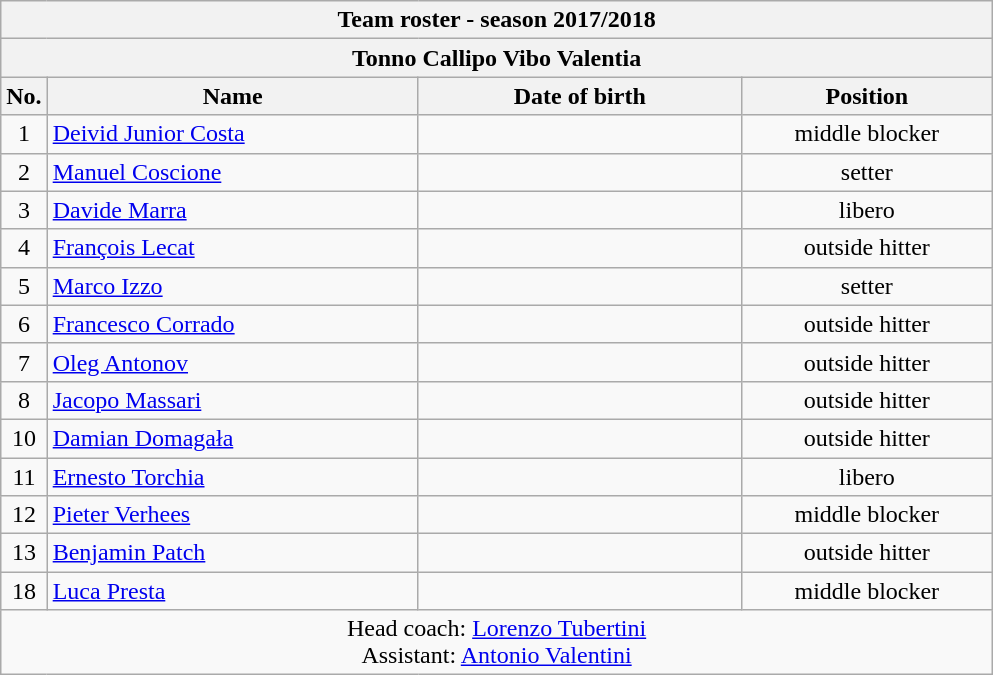<table class="wikitable collapsible collapsed sortable" style="font-size:100%; text-align:center;">
<tr>
<th colspan=6>Team roster - season 2017/2018</th>
</tr>
<tr>
<th colspan=6>Tonno Callipo Vibo Valentia</th>
</tr>
<tr>
<th>No.</th>
<th style="width:15em">Name</th>
<th style="width:13em">Date of birth</th>
<th style="width:10em">Position</th>
</tr>
<tr>
<td>1</td>
<td align=left> <a href='#'>Deivid Junior Costa</a></td>
<td align=right></td>
<td>middle blocker</td>
</tr>
<tr>
<td>2</td>
<td align=left> <a href='#'>Manuel Coscione</a></td>
<td align=right></td>
<td>setter</td>
</tr>
<tr>
<td>3</td>
<td align=left> <a href='#'>Davide Marra</a></td>
<td align=right></td>
<td>libero</td>
</tr>
<tr>
<td>4</td>
<td align=left> <a href='#'>François Lecat</a></td>
<td align=right></td>
<td>outside hitter</td>
</tr>
<tr>
<td>5</td>
<td align=left> <a href='#'>Marco Izzo</a></td>
<td align=right></td>
<td>setter</td>
</tr>
<tr>
<td>6</td>
<td align=left> <a href='#'>Francesco Corrado</a></td>
<td align=right></td>
<td>outside hitter</td>
</tr>
<tr>
<td>7</td>
<td align=left> <a href='#'>Oleg Antonov</a></td>
<td align=right></td>
<td>outside hitter</td>
</tr>
<tr>
<td>8</td>
<td align=left> <a href='#'>Jacopo Massari</a></td>
<td align=right></td>
<td>outside hitter</td>
</tr>
<tr>
<td>10</td>
<td align=left> <a href='#'>Damian Domagała</a></td>
<td align=right></td>
<td>outside hitter</td>
</tr>
<tr>
<td>11</td>
<td align=left> <a href='#'>Ernesto Torchia</a></td>
<td align=right></td>
<td>libero</td>
</tr>
<tr>
<td>12</td>
<td align=left> <a href='#'>Pieter Verhees</a></td>
<td align=right></td>
<td>middle blocker</td>
</tr>
<tr>
<td>13</td>
<td align=left> <a href='#'>Benjamin Patch</a></td>
<td align=right></td>
<td>outside hitter</td>
</tr>
<tr>
<td>18</td>
<td align=left> <a href='#'>Luca Presta</a></td>
<td align=right></td>
<td>middle blocker</td>
</tr>
<tr>
<td colspan=4>Head coach: <a href='#'>Lorenzo Tubertini</a><br>Assistant: <a href='#'>Antonio Valentini</a></td>
</tr>
</table>
